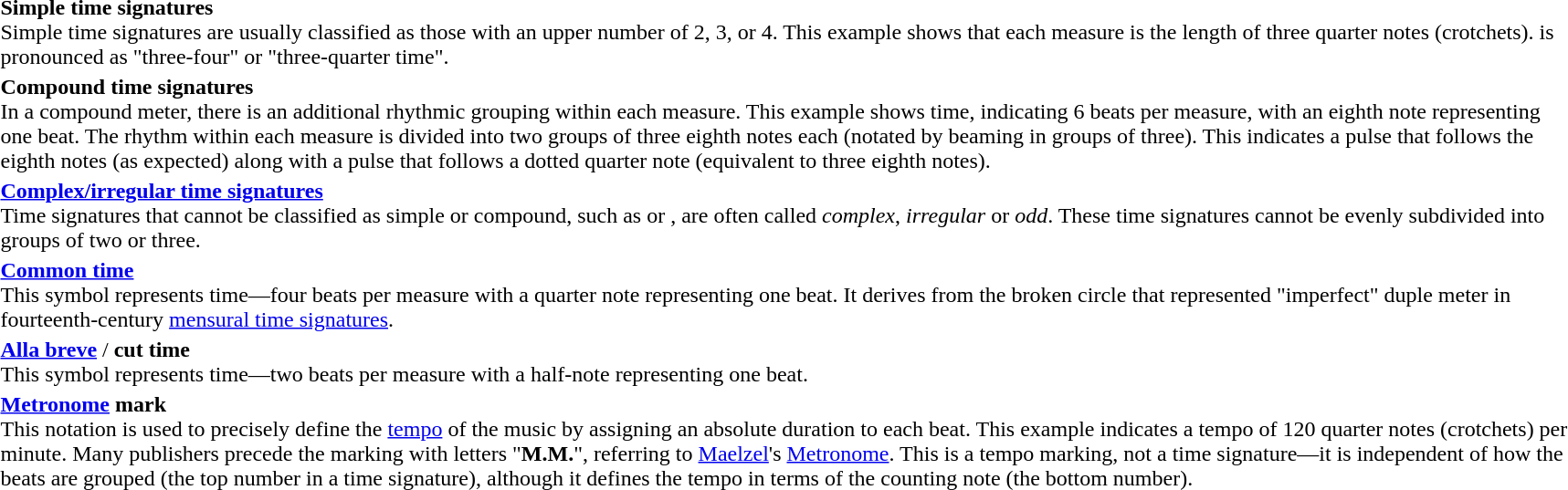<table class="skin-invert-image">
<tr>
<td style="width:110px;"></td>
<td><strong>Simple time signatures</strong><br>Simple time signatures are usually classified as those with an upper number of 2, 3, or 4. This example shows that each measure is the length of three quarter notes (crotchets).  is pronounced as "three-four" or "three-quarter time".</td>
</tr>
<tr>
<td></td>
<td><strong>Compound time signatures</strong><br>In a compound meter, there is an additional rhythmic grouping within each measure. This example shows  time, indicating 6 beats per measure, with an eighth note representing one beat. The rhythm within each measure is divided into two groups of three eighth notes each (notated by beaming in groups of three). This indicates a pulse that follows the eighth notes (as expected) along with a pulse that follows a dotted quarter note (equivalent to three eighth notes).</td>
</tr>
<tr>
<td></td>
<td><strong><a href='#'>Complex/irregular time signatures</a></strong><br>Time signatures that cannot be classified as simple or compound, such as  or , are often called <em>complex</em>, <em>irregular</em> or <em>odd</em>. These time signatures cannot be evenly subdivided into groups of two or three.</td>
</tr>
<tr>
<td></td>
<td><strong><a href='#'>Common time</a></strong><br>This symbol represents  time—four beats per measure with a quarter note representing one beat. It derives from the broken circle that represented "imperfect" duple meter in fourteenth-century <a href='#'>mensural time signatures</a>.</td>
</tr>
<tr>
<td></td>
<td><strong><a href='#'>Alla breve</a></strong> / <strong>cut time</strong><br>This symbol represents  time—two beats per measure with a half-note representing one beat.</td>
</tr>
<tr>
<td></td>
<td><strong><a href='#'>Metronome</a> mark</strong><br>This notation is used to precisely define the <a href='#'>tempo</a> of the music by assigning an absolute duration to each beat. This example indicates a tempo of 120 quarter notes (crotchets) per minute. Many publishers precede the marking with letters "<strong>M.M.</strong>", referring to <a href='#'>Maelzel</a>'s <a href='#'>Metronome</a>. This is a tempo marking, not a time signature—it is independent of how the beats are grouped (the top number in a time signature), although it defines the tempo in terms of the counting note (the bottom number).</td>
</tr>
</table>
